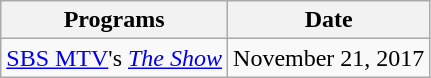<table class="wikitable">
<tr>
<th>Programs</th>
<th>Date</th>
</tr>
<tr>
<td><a href='#'>SBS MTV</a>'s <em><a href='#'>The Show</a></em></td>
<td>November 21, 2017</td>
</tr>
</table>
